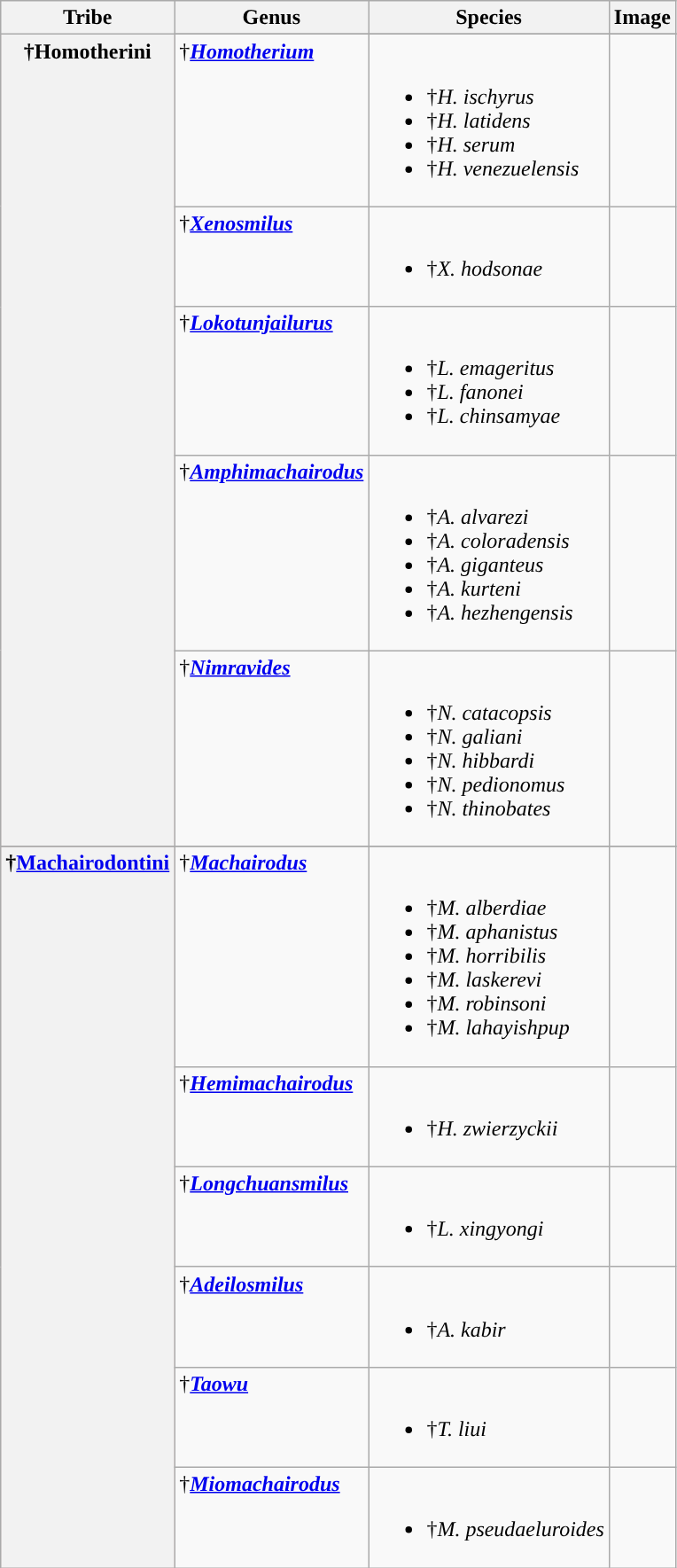<table class="wikitable">
<tr>
<th>Tribe</th>
<th>Genus</th>
<th>Species</th>
<th>Image</th>
</tr>
<tr style="vertical-align:top; background:#FFdddd;">
<th rowspan="6" style="text-align:center;">†Homotherini</th>
</tr>
<tr style="vertical-align:top;">
<td>†<strong><em><a href='#'>Homotherium</a></em></strong> </td>
<td><br><ul><li>†<em>H. ischyrus</em></li><li>†<em>H. latidens</em></li><li>†<em>H. serum</em></li><li>†<em>H. venezuelensis</em></li></ul></td>
<td></td>
</tr>
<tr style="vertical-align:top;">
<td>†<strong><em><a href='#'>Xenosmilus</a></em></strong> </td>
<td><br><ul><li>†<em>X. hodsonae</em></li></ul></td>
<td></td>
</tr>
<tr style="vertical-align:top;">
<td>†<strong><em><a href='#'>Lokotunjailurus</a></em></strong> </td>
<td><br><ul><li>†<em>L. emageritus</em></li><li>†<em>L. fanonei</em></li><li>†<em>L. chinsamyae</em></li></ul></td>
<td></td>
</tr>
<tr style="vertical-align:top;">
<td>†<strong><em><a href='#'>Amphimachairodus</a></em></strong> </td>
<td><br><ul><li>†<em>A. alvarezi</em></li><li>†<em>A. coloradensis</em></li><li>†<em>A. giganteus</em></li><li>†<em>A. kurteni</em></li><li>†<em>A. hezhengensis</em></li></ul></td>
<td></td>
</tr>
<tr style="vertical-align:top;">
<td>†<strong><em><a href='#'>Nimravides</a></em></strong> </td>
<td><br><ul><li>†<em>N. catacopsis</em></li><li>†<em>N. galiani</em></li><li>†<em>N. hibbardi</em></li><li>†<em>N. pedionomus</em></li><li>†<em>N. thinobates</em></li></ul></td>
<td></td>
</tr>
<tr>
</tr>
<tr style="vertical-align:top; background:#FFdddd;">
<th rowspan="7" style="text-align:center;">†<a href='#'>Machairodontini</a></th>
</tr>
<tr style="vertical-align:top;">
<td>†<strong><em><a href='#'>Machairodus</a></em></strong> </td>
<td><br><ul><li>†<em>M. alberdiae</em></li><li>†<em>M. aphanistus</em></li><li>†<em>M. horribilis</em></li><li>†<em>M. laskerevi</em></li><li>†<em>M. robinsoni</em></li><li>†<em>M. lahayishpup</em></li></ul></td>
<td></td>
</tr>
<tr style="vertical-align:top;">
<td>†<strong><em><a href='#'>Hemimachairodus</a></em></strong> </td>
<td><br><ul><li>†<em>H. zwierzyckii</em></li></ul></td>
<td></td>
</tr>
<tr style="vertical-align:top;">
<td>†<strong><em><a href='#'>Longchuansmilus</a></em></strong> </td>
<td><br><ul><li>†<em>L. xingyongi</em></li></ul></td>
<td></td>
</tr>
<tr style="vertical-align:top;">
<td>†<strong><em><a href='#'>Adeilosmilus</a></em></strong> </td>
<td><br><ul><li>†<em>A. kabir</em></li></ul></td>
<td></td>
</tr>
<tr style="vertical-align:top;">
<td>†<strong><em><a href='#'>Taowu</a></em></strong> </td>
<td><br><ul><li>†<em>T. liui</em></li></ul></td>
<td></td>
</tr>
<tr style="vertical-align:top;">
<td>†<strong><em><a href='#'>Miomachairodus</a></em></strong> </td>
<td><br><ul><li>†<em>M. pseudaeluroides</em></li></ul></td>
<td></td>
</tr>
</table>
